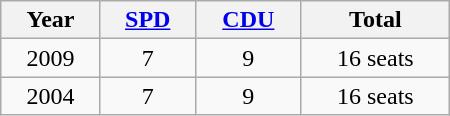<table class="wikitable" width="300">
<tr>
<th>Year</th>
<th><a href='#'>SPD</a></th>
<th><a href='#'>CDU</a></th>
<th>Total</th>
</tr>
<tr align="center">
<td>2009</td>
<td>7</td>
<td>9</td>
<td>16 seats</td>
</tr>
<tr align="center">
<td>2004</td>
<td>7</td>
<td>9</td>
<td>16 seats</td>
</tr>
</table>
